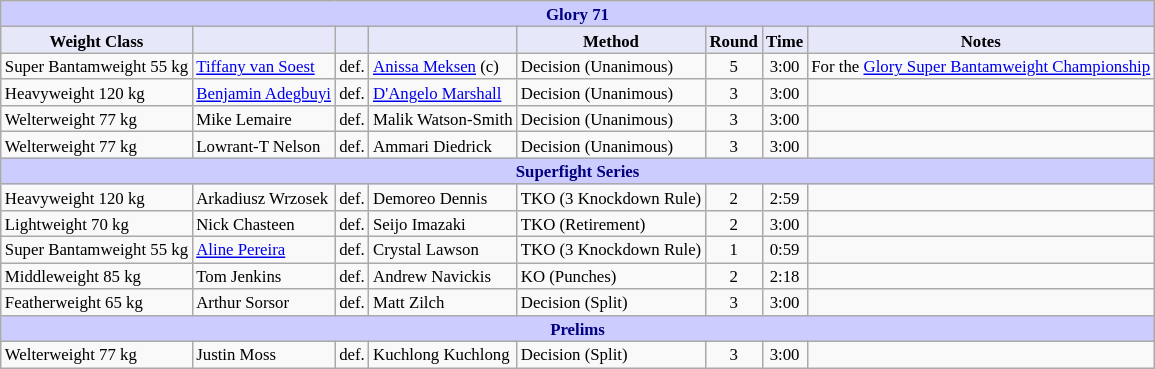<table class="wikitable" style="font-size: 70%;">
<tr>
<th colspan="8" style="background-color: #ccf; color: #000080; text-align: center;"><strong>Glory 71</strong></th>
</tr>
<tr>
<th colspan="1" style="background-color: #E6E8FA; color: #000000; text-align: center;">Weight Class</th>
<th colspan="1" style="background-color: #E6E8FA; color: #000000; text-align: center;"></th>
<th colspan="1" style="background-color: #E6E8FA; color: #000000; text-align: center;"></th>
<th colspan="1" style="background-color: #E6E8FA; color: #000000; text-align: center;"></th>
<th colspan="1" style="background-color: #E6E8FA; color: #000000; text-align: center;">Method</th>
<th colspan="1" style="background-color: #E6E8FA; color: #000000; text-align: center;">Round</th>
<th colspan="1" style="background-color: #E6E8FA; color: #000000; text-align: center;">Time</th>
<th colspan="1" style="background-color: #E6E8FA; color: #000000; text-align: center;">Notes</th>
</tr>
<tr>
<td>Super Bantamweight 55 kg</td>
<td> <a href='#'>Tiffany van Soest</a></td>
<td align=center>def.</td>
<td> <a href='#'>Anissa Meksen</a> (c)</td>
<td>Decision (Unanimous)</td>
<td align=center>5</td>
<td align=center>3:00</td>
<td>For the <a href='#'>Glory Super Bantamweight Championship</a></td>
</tr>
<tr>
<td>Heavyweight 120 kg</td>
<td> <a href='#'>Benjamin Adegbuyi</a></td>
<td align=center>def.</td>
<td> <a href='#'>D'Angelo Marshall</a></td>
<td>Decision (Unanimous)</td>
<td align=center>3</td>
<td align=center>3:00</td>
<td></td>
</tr>
<tr>
<td>Welterweight 77 kg</td>
<td> Mike Lemaire</td>
<td align=center>def.</td>
<td> Malik Watson-Smith</td>
<td>Decision (Unanimous)</td>
<td align=center>3</td>
<td align=center>3:00</td>
<td></td>
</tr>
<tr>
<td>Welterweight 77 kg</td>
<td> Lowrant-T Nelson</td>
<td align=center>def.</td>
<td> Ammari Diedrick</td>
<td>Decision (Unanimous)</td>
<td align=center>3</td>
<td align=center>3:00</td>
<td></td>
</tr>
<tr>
<th colspan="8" style="background-color: #ccf; color: #000080; text-align: center;"><strong>Superfight Series</strong></th>
</tr>
<tr>
<td>Heavyweight 120 kg</td>
<td> Arkadiusz Wrzosek</td>
<td align=center>def.</td>
<td> Demoreo Dennis</td>
<td>TKO (3 Knockdown Rule)</td>
<td align=center>2</td>
<td align=center>2:59</td>
<td></td>
</tr>
<tr>
<td>Lightweight 70 kg</td>
<td> Nick Chasteen</td>
<td align=center>def.</td>
<td> Seijo Imazaki</td>
<td>TKO (Retirement)</td>
<td align=center>2</td>
<td align=center>3:00</td>
<td></td>
</tr>
<tr>
<td>Super Bantamweight 55 kg</td>
<td> <a href='#'>Aline Pereira</a></td>
<td align=center>def.</td>
<td> Crystal Lawson</td>
<td>TKO (3 Knockdown Rule)</td>
<td align=center>1</td>
<td align=center>0:59</td>
<td></td>
</tr>
<tr>
<td>Middleweight 85 kg</td>
<td> Tom Jenkins</td>
<td align=center>def.</td>
<td> Andrew Navickis</td>
<td>KO (Punches)</td>
<td align=center>2</td>
<td align=center>2:18</td>
<td></td>
</tr>
<tr>
<td>Featherweight 65 kg</td>
<td> Arthur Sorsor</td>
<td align=center>def.</td>
<td> Matt Zilch</td>
<td>Decision (Split)</td>
<td align=center>3</td>
<td align=center>3:00</td>
<td></td>
</tr>
<tr>
<th colspan="8" style="background-color: #ccf; color: #000080; text-align: center;"><strong>Prelims</strong></th>
</tr>
<tr>
<td>Welterweight 77 kg</td>
<td> Justin Moss</td>
<td align=center>def.</td>
<td> Kuchlong Kuchlong</td>
<td>Decision (Split)</td>
<td align=center>3</td>
<td align=center>3:00</td>
<td></td>
</tr>
</table>
